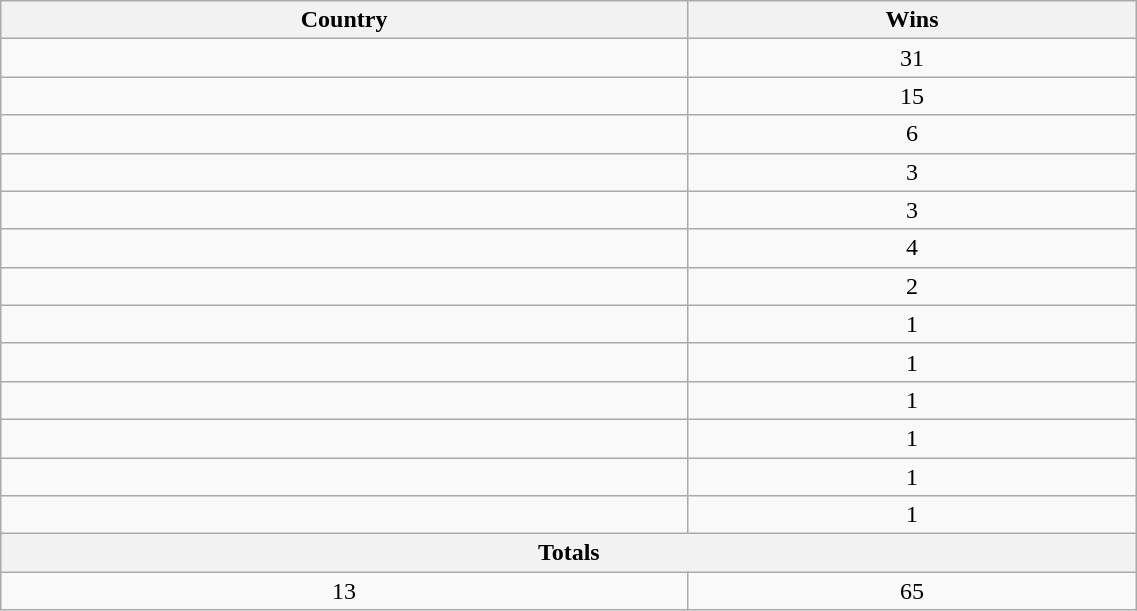<table class="wikitable sortable" style="text-align:center" width="60%">
<tr>
<th>Country</th>
<th>Wins</th>
</tr>
<tr>
<td align=left></td>
<td>31</td>
</tr>
<tr>
<td align=left></td>
<td>15</td>
</tr>
<tr>
<td align=left></td>
<td>6</td>
</tr>
<tr>
<td align=left></td>
<td>3</td>
</tr>
<tr>
<td align=left></td>
<td>3</td>
</tr>
<tr>
<td align=left></td>
<td>4</td>
</tr>
<tr>
<td align=left></td>
<td>2</td>
</tr>
<tr>
<td align=left></td>
<td>1</td>
</tr>
<tr>
<td align=left></td>
<td>1</td>
</tr>
<tr>
<td align=left></td>
<td>1</td>
</tr>
<tr>
<td align=left></td>
<td>1</td>
</tr>
<tr>
<td align=left></td>
<td>1</td>
</tr>
<tr>
<td align=left></td>
<td>1</td>
</tr>
<tr class="sortbottom">
<th colspan=2>Totals</th>
</tr>
<tr class="sortbottom">
<td>13</td>
<td>65</td>
</tr>
</table>
